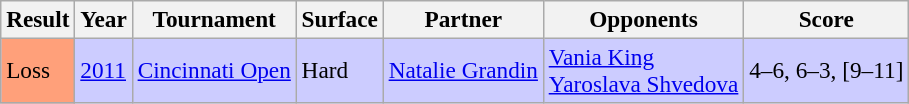<table class="sortable wikitable" style=font-size:97%>
<tr>
<th>Result</th>
<th>Year</th>
<th>Tournament</th>
<th>Surface</th>
<th>Partner</th>
<th>Opponents</th>
<th>Score</th>
</tr>
<tr style="background:#ccccff;">
<td style="background:#ffa07a;">Loss</td>
<td><a href='#'>2011</a></td>
<td><a href='#'>Cincinnati Open</a></td>
<td>Hard</td>
<td> <a href='#'>Natalie Grandin</a></td>
<td> <a href='#'>Vania King</a> <br>  <a href='#'>Yaroslava Shvedova</a></td>
<td>4–6, 6–3, [9–11]</td>
</tr>
</table>
